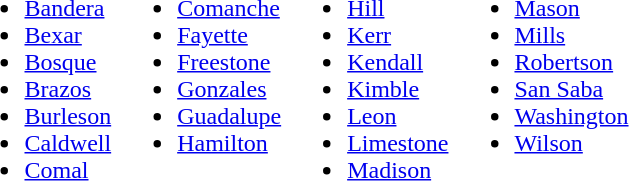<table>
<tr ---- valign="top">
<td><br><ul><li><a href='#'>Bandera</a></li><li><a href='#'>Bexar</a></li><li><a href='#'>Bosque</a></li><li><a href='#'>Brazos</a></li><li><a href='#'>Burleson</a></li><li><a href='#'>Caldwell</a></li><li><a href='#'>Comal</a></li></ul></td>
<td><br><ul><li><a href='#'>Comanche</a></li><li><a href='#'>Fayette</a></li><li><a href='#'>Freestone</a></li><li><a href='#'>Gonzales</a></li><li><a href='#'>Guadalupe</a></li><li><a href='#'>Hamilton</a></li></ul></td>
<td><br><ul><li><a href='#'>Hill</a></li><li><a href='#'>Kerr</a></li><li><a href='#'>Kendall</a></li><li><a href='#'>Kimble</a></li><li><a href='#'>Leon</a></li><li><a href='#'>Limestone</a></li><li><a href='#'>Madison</a></li></ul></td>
<td><br><ul><li><a href='#'>Mason</a></li><li><a href='#'>Mills</a></li><li><a href='#'>Robertson</a></li><li><a href='#'>San Saba</a></li><li><a href='#'>Washington</a></li><li><a href='#'>Wilson</a></li></ul></td>
</tr>
</table>
